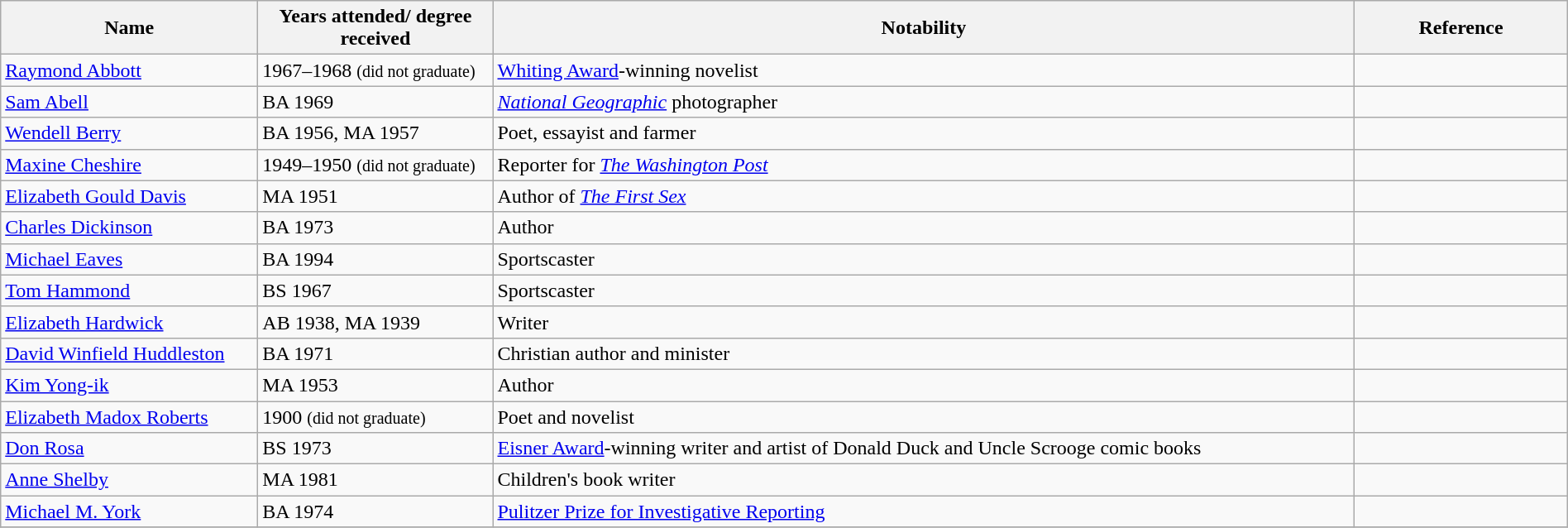<table width="100%" class="wikitable sortable">
<tr>
<th style="width:*;">Name</th>
<th style="width:15%;">Years attended/ degree received</th>
<th style="width:55%;" class="unsortable">Notability</th>
<th style="width:*;" class="unsortable">Reference</th>
</tr>
<tr>
<td width = 200px><a href='#'>Raymond Abbott</a></td>
<td>1967–1968 <small>(did not graduate)</small></td>
<td><a href='#'>Whiting Award</a>-winning novelist</td>
<td></td>
</tr>
<tr>
<td><a href='#'>Sam Abell</a></td>
<td>BA 1969</td>
<td><em><a href='#'>National Geographic</a></em> photographer</td>
<td></td>
</tr>
<tr>
<td><a href='#'>Wendell Berry</a></td>
<td>BA 1956, MA 1957</td>
<td>Poet, essayist and farmer</td>
<td></td>
</tr>
<tr>
<td><a href='#'>Maxine Cheshire</a></td>
<td>1949–1950 <small>(did not graduate)</small></td>
<td>Reporter for <em><a href='#'>The Washington Post</a></em></td>
<td></td>
</tr>
<tr>
<td><a href='#'>Elizabeth Gould Davis</a></td>
<td>MA 1951</td>
<td>Author of <em><a href='#'>The First Sex</a></em></td>
<td></td>
</tr>
<tr>
<td><a href='#'>Charles Dickinson</a></td>
<td>BA 1973</td>
<td>Author</td>
<td></td>
</tr>
<tr>
<td><a href='#'>Michael Eaves</a></td>
<td>BA 1994</td>
<td>Sportscaster</td>
<td></td>
</tr>
<tr>
<td><a href='#'>Tom Hammond</a></td>
<td>BS 1967</td>
<td>Sportscaster</td>
<td></td>
</tr>
<tr>
<td><a href='#'>Elizabeth Hardwick</a></td>
<td>AB 1938, MA 1939</td>
<td>Writer</td>
<td></td>
</tr>
<tr>
<td><a href='#'>David Winfield Huddleston</a></td>
<td>BA 1971</td>
<td>Christian author and minister</td>
<td></td>
</tr>
<tr>
<td><a href='#'>Kim Yong-ik</a></td>
<td>MA 1953</td>
<td>Author</td>
<td></td>
</tr>
<tr>
<td><a href='#'>Elizabeth Madox Roberts</a></td>
<td>1900 <small>(did not graduate)</small></td>
<td>Poet and novelist</td>
<td></td>
</tr>
<tr>
<td><a href='#'>Don Rosa</a></td>
<td>BS 1973</td>
<td><a href='#'>Eisner Award</a>-winning writer and artist of Donald Duck and Uncle Scrooge comic books</td>
<td></td>
</tr>
<tr>
<td><a href='#'>Anne Shelby</a></td>
<td>MA 1981</td>
<td>Children's book writer</td>
<td></td>
</tr>
<tr>
<td><a href='#'>Michael M. York</a></td>
<td>BA 1974</td>
<td><a href='#'>Pulitzer Prize for Investigative Reporting</a></td>
<td></td>
</tr>
<tr>
</tr>
</table>
